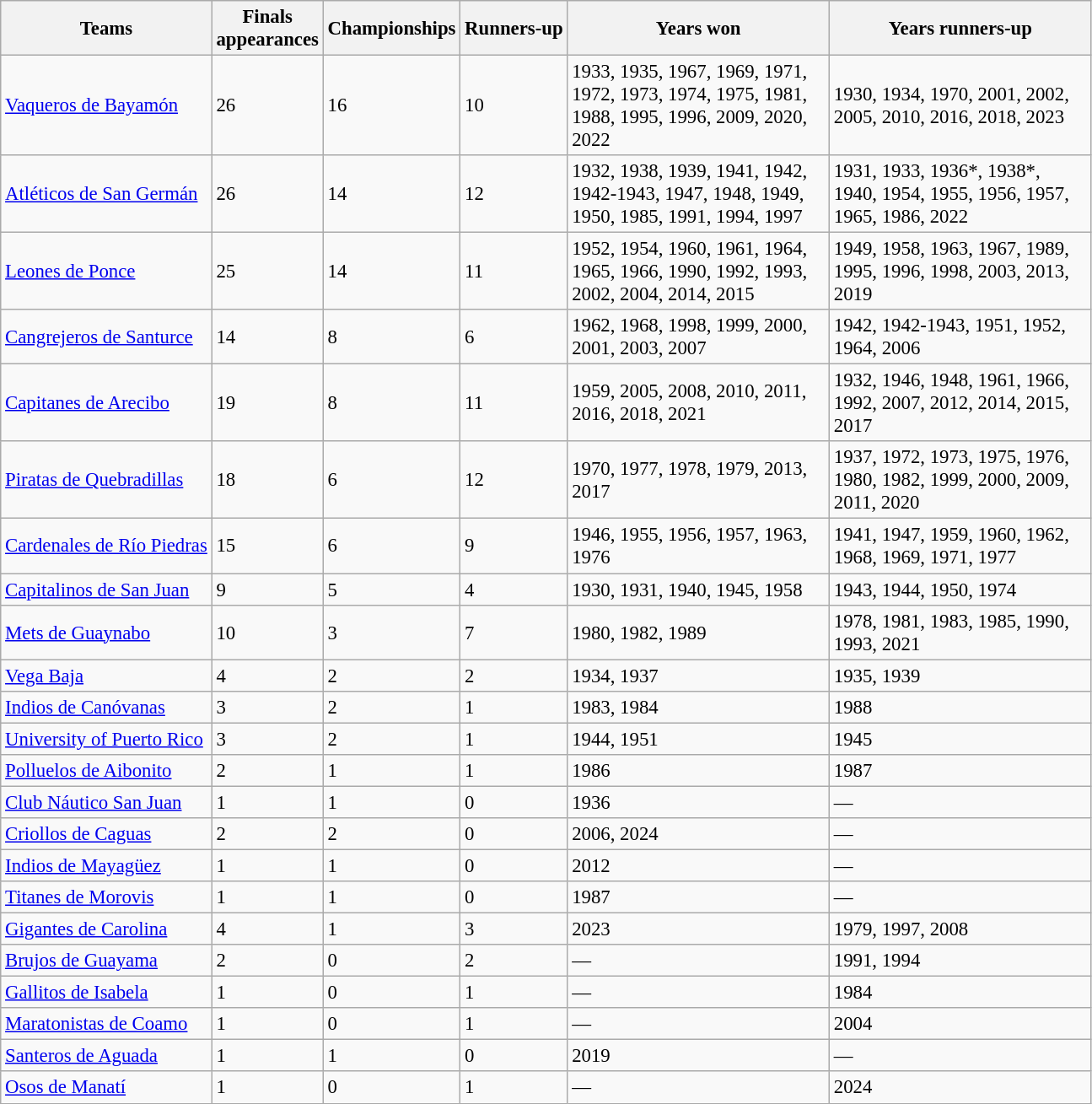<table class="wikitable sortable" style="text-align:left; font-size:95%">
<tr>
<th>Teams</th>
<th>Finals<br>appearances</th>
<th>Championships</th>
<th>Runners-up</th>
<th class="unsortable" width="200">Years won</th>
<th class="unsortable" width="200">Years runners-up</th>
</tr>
<tr>
<td><a href='#'>Vaqueros de Bayamón</a></td>
<td>26</td>
<td>16</td>
<td>10</td>
<td>1933, 1935, 1967, 1969, 1971, 1972, 1973, 1974, 1975, 1981, 1988, 1995, 1996, 2009, 2020, 2022</td>
<td>1930, 1934, 1970, 2001, 2002, 2005, 2010, 2016, 2018, 2023</td>
</tr>
<tr>
<td><a href='#'>Atléticos de San Germán</a></td>
<td>26</td>
<td>14</td>
<td>12</td>
<td>1932, 1938, 1939, 1941, 1942, 1942-1943, 1947, 1948, 1949, 1950, 1985, 1991, 1994, 1997</td>
<td>1931, 1933, 1936*, 1938*, 1940, 1954, 1955, 1956, 1957, 1965, 1986, 2022</td>
</tr>
<tr>
<td><a href='#'>Leones de Ponce</a></td>
<td>25</td>
<td>14</td>
<td>11</td>
<td>1952, 1954, 1960, 1961, 1964, 1965, 1966, 1990, 1992, 1993, 2002, 2004, 2014, 2015</td>
<td>1949, 1958, 1963, 1967, 1989, 1995, 1996, 1998, 2003, 2013, 2019</td>
</tr>
<tr>
<td><a href='#'>Cangrejeros de Santurce</a></td>
<td>14</td>
<td>8</td>
<td>6</td>
<td>1962, 1968, 1998, 1999, 2000, 2001, 2003, 2007</td>
<td>1942, 1942-1943, 1951, 1952, 1964, 2006</td>
</tr>
<tr>
<td><a href='#'>Capitanes de Arecibo</a></td>
<td>19</td>
<td>8</td>
<td>11</td>
<td>1959, 2005, 2008, 2010, 2011, 2016, 2018, 2021</td>
<td>1932, 1946, 1948, 1961, 1966, 1992, 2007, 2012, 2014, 2015, 2017</td>
</tr>
<tr>
<td><a href='#'>Piratas de Quebradillas</a></td>
<td>18</td>
<td>6</td>
<td>12</td>
<td>1970, 1977, 1978, 1979, 2013, 2017</td>
<td>1937, 1972, 1973, 1975, 1976, 1980, 1982, 1999, 2000, 2009, 2011, 2020</td>
</tr>
<tr>
<td><a href='#'>Cardenales de Río Piedras</a></td>
<td>15</td>
<td>6</td>
<td>9</td>
<td>1946, 1955, 1956, 1957, 1963, 1976</td>
<td>1941, 1947, 1959, 1960, 1962, 1968, 1969, 1971, 1977</td>
</tr>
<tr>
<td><a href='#'>Capitalinos de San Juan</a></td>
<td>9</td>
<td>5</td>
<td>4</td>
<td>1930, 1931, 1940, 1945, 1958</td>
<td>1943, 1944, 1950, 1974</td>
</tr>
<tr>
<td><a href='#'>Mets de Guaynabo</a></td>
<td>10</td>
<td>3</td>
<td>7</td>
<td>1980, 1982, 1989</td>
<td>1978, 1981, 1983, 1985, 1990, 1993, 2021</td>
</tr>
<tr>
<td><a href='#'>Vega Baja</a></td>
<td>4</td>
<td>2</td>
<td>2</td>
<td>1934, 1937</td>
<td>1935, 1939</td>
</tr>
<tr>
<td><a href='#'>Indios de Canóvanas</a></td>
<td>3</td>
<td>2</td>
<td>1</td>
<td>1983, 1984</td>
<td>1988</td>
</tr>
<tr>
<td><a href='#'>University of Puerto Rico</a></td>
<td>3</td>
<td>2</td>
<td>1</td>
<td>1944, 1951</td>
<td>1945</td>
</tr>
<tr>
<td><a href='#'>Polluelos de Aibonito</a></td>
<td>2</td>
<td>1</td>
<td>1</td>
<td>1986</td>
<td>1987</td>
</tr>
<tr>
<td><a href='#'>Club Náutico San Juan</a></td>
<td>1</td>
<td>1</td>
<td>0</td>
<td>1936</td>
<td>—</td>
</tr>
<tr>
<td><a href='#'>Criollos de Caguas</a></td>
<td>2</td>
<td>2</td>
<td>0</td>
<td>2006, 2024</td>
<td>—</td>
</tr>
<tr>
<td><a href='#'>Indios de Mayagüez</a></td>
<td>1</td>
<td>1</td>
<td>0</td>
<td>2012</td>
<td>—</td>
</tr>
<tr>
<td><a href='#'>Titanes de Morovis</a></td>
<td>1</td>
<td>1</td>
<td>0</td>
<td>1987</td>
<td>—</td>
</tr>
<tr>
<td><a href='#'>Gigantes de Carolina</a></td>
<td>4</td>
<td>1</td>
<td>3</td>
<td>2023</td>
<td>1979, 1997, 2008</td>
</tr>
<tr>
<td><a href='#'>Brujos de Guayama</a></td>
<td>2</td>
<td>0</td>
<td>2</td>
<td>—</td>
<td>1991, 1994</td>
</tr>
<tr>
<td><a href='#'>Gallitos de Isabela</a></td>
<td>1</td>
<td>0</td>
<td>1</td>
<td>—</td>
<td>1984</td>
</tr>
<tr>
<td><a href='#'>Maratonistas de Coamo</a></td>
<td>1</td>
<td>0</td>
<td>1</td>
<td>—</td>
<td>2004</td>
</tr>
<tr>
<td><a href='#'>Santeros de Aguada</a></td>
<td>1</td>
<td>1</td>
<td>0</td>
<td>2019</td>
<td>—</td>
</tr>
<tr>
<td><a href='#'>Osos de Manatí</a></td>
<td>1</td>
<td>0</td>
<td>1</td>
<td>—</td>
<td>2024</td>
</tr>
</table>
